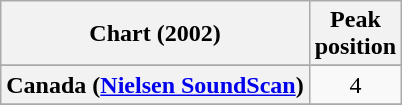<table class="wikitable sortable plainrowheaders" style="text-align:center">
<tr>
<th>Chart (2002)</th>
<th>Peak<br>position</th>
</tr>
<tr>
</tr>
<tr>
<th scope="row">Canada (<a href='#'>Nielsen SoundScan</a>)</th>
<td>4</td>
</tr>
<tr>
</tr>
<tr>
</tr>
<tr>
</tr>
<tr>
</tr>
<tr>
</tr>
</table>
